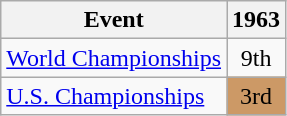<table class="wikitable">
<tr>
<th>Event</th>
<th>1963</th>
</tr>
<tr>
<td><a href='#'>World Championships</a></td>
<td align="center">9th</td>
</tr>
<tr>
<td><a href='#'>U.S. Championships</a></td>
<td align="center" bgcolor="cc9966">3rd</td>
</tr>
</table>
